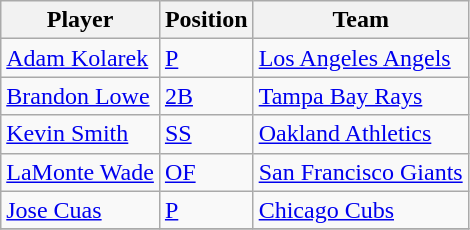<table class="wikitable sortable" style="text-align: left;">
<tr>
<th>Player</th>
<th>Position</th>
<th>Team</th>
</tr>
<tr>
<td><a href='#'>Adam Kolarek</a></td>
<td><a href='#'>P</a></td>
<td><a href='#'>Los Angeles Angels</a></td>
</tr>
<tr>
<td><a href='#'>Brandon Lowe</a></td>
<td><a href='#'>2B</a></td>
<td><a href='#'>Tampa Bay Rays</a></td>
</tr>
<tr>
<td><a href='#'>Kevin Smith</a></td>
<td><a href='#'>SS</a></td>
<td><a href='#'>Oakland Athletics</a></td>
</tr>
<tr>
<td><a href='#'>LaMonte Wade</a></td>
<td><a href='#'>OF</a></td>
<td><a href='#'>San Francisco Giants</a></td>
</tr>
<tr>
<td><a href='#'>Jose Cuas</a></td>
<td><a href='#'>P</a></td>
<td><a href='#'>Chicago Cubs</a></td>
</tr>
<tr>
</tr>
</table>
